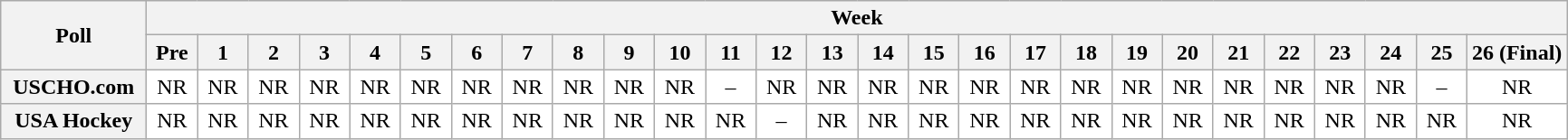<table class="wikitable" style="white-space:nowrap;">
<tr>
<th scope="col" width="100" rowspan="2">Poll</th>
<th colspan="28">Week</th>
</tr>
<tr>
<th scope="col" width="30">Pre</th>
<th scope="col" width="30">1</th>
<th scope="col" width="30">2</th>
<th scope="col" width="30">3</th>
<th scope="col" width="30">4</th>
<th scope="col" width="30">5</th>
<th scope="col" width="30">6</th>
<th scope="col" width="30">7</th>
<th scope="col" width="30">8</th>
<th scope="col" width="30">9</th>
<th scope="col" width="30">10</th>
<th scope="col" width="30">11</th>
<th scope="col" width="30">12</th>
<th scope="col" width="30">13</th>
<th scope="col" width="30">14</th>
<th scope="col" width="30">15</th>
<th scope="col" width="30">16</th>
<th scope="col" width="30">17</th>
<th scope="col" width="30">18</th>
<th scope="col" width="30">19</th>
<th scope="col" width="30">20</th>
<th scope="col" width="30">21</th>
<th scope="col" width="30">22</th>
<th scope="col" width="30">23</th>
<th scope="col" width="30">24</th>
<th scope="col" width="30">25</th>
<th scope="col" width="30">26 (Final)</th>
</tr>
<tr style="text-align:center;">
<th>USCHO.com</th>
<td bgcolor=FFFFFF>NR</td>
<td bgcolor=FFFFFF>NR</td>
<td bgcolor=FFFFFF>NR</td>
<td bgcolor=FFFFFF>NR</td>
<td bgcolor=FFFFFF>NR</td>
<td bgcolor=FFFFFF>NR</td>
<td bgcolor=FFFFFF>NR</td>
<td bgcolor=FFFFFF>NR</td>
<td bgcolor=FFFFFF>NR</td>
<td bgcolor=FFFFFF>NR</td>
<td bgcolor=FFFFFF>NR</td>
<td bgcolor=FFFFFF>–</td>
<td bgcolor=FFFFFF>NR</td>
<td bgcolor=FFFFFF>NR</td>
<td bgcolor=FFFFFF>NR</td>
<td bgcolor=FFFFFF>NR</td>
<td bgcolor=FFFFFF>NR</td>
<td bgcolor=FFFFFF>NR</td>
<td bgcolor=FFFFFF>NR</td>
<td bgcolor=FFFFFF>NR</td>
<td bgcolor=FFFFFF>NR</td>
<td bgcolor=FFFFFF>NR</td>
<td bgcolor=FFFFFF>NR</td>
<td bgcolor=FFFFFF>NR</td>
<td bgcolor=FFFFFF>NR</td>
<td bgcolor=FFFFFF>–</td>
<td bgcolor=FFFFFF>NR</td>
</tr>
<tr style="text-align:center;">
<th>USA Hockey</th>
<td bgcolor=FFFFFF>NR</td>
<td bgcolor=FFFFFF>NR</td>
<td bgcolor=FFFFFF>NR</td>
<td bgcolor=FFFFFF>NR</td>
<td bgcolor=FFFFFF>NR</td>
<td bgcolor=FFFFFF>NR</td>
<td bgcolor=FFFFFF>NR</td>
<td bgcolor=FFFFFF>NR</td>
<td bgcolor=FFFFFF>NR</td>
<td bgcolor=FFFFFF>NR</td>
<td bgcolor=FFFFFF>NR</td>
<td bgcolor=FFFFFF>NR</td>
<td bgcolor=FFFFFF>–</td>
<td bgcolor=FFFFFF>NR</td>
<td bgcolor=FFFFFF>NR</td>
<td bgcolor=FFFFFF>NR</td>
<td bgcolor=FFFFFF>NR</td>
<td bgcolor=FFFFFF>NR</td>
<td bgcolor=FFFFFF>NR</td>
<td bgcolor=FFFFFF>NR</td>
<td bgcolor=FFFFFF>NR</td>
<td bgcolor=FFFFFF>NR</td>
<td bgcolor=FFFFFF>NR</td>
<td bgcolor=FFFFFF>NR</td>
<td bgcolor=FFFFFF>NR</td>
<td bgcolor=FFFFFF>NR</td>
<td bgcolor=FFFFFF>NR</td>
</tr>
</table>
